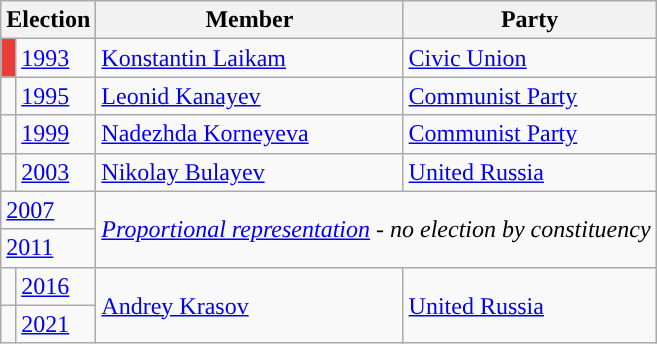<table class="wikitable">
<tr>
<th colspan="2">Election</th>
<th>Member</th>
<th>Party</th>
</tr>
<tr>
<td style="background-color:#EA3C38"></td>
<td><a href='#'>1993</a></td>
<td><a href='#'>Konstantin Laikam</a></td>
<td><a href='#'>Civic Union</a></td>
</tr>
<tr>
<td style="background-color:"></td>
<td><a href='#'>1995</a></td>
<td><a href='#'>Leonid Kanayev</a></td>
<td><a href='#'>Communist Party</a></td>
</tr>
<tr>
<td style="background-color:"></td>
<td><a href='#'>1999</a></td>
<td><a href='#'>Nadezhda Korneyeva</a></td>
<td><a href='#'>Communist Party</a></td>
</tr>
<tr>
<td style="background-color:"></td>
<td><a href='#'>2003</a></td>
<td><a href='#'>Nikolay Bulayev</a></td>
<td><a href='#'>United Russia</a></td>
</tr>
<tr>
<td colspan=2><a href='#'>2007</a></td>
<td colspan=2 rowspan=2><em><a href='#'>Proportional representation</a> - no election by constituency</em></td>
</tr>
<tr>
<td colspan=2><a href='#'>2011</a></td>
</tr>
<tr>
<td style="background-color: "></td>
<td><a href='#'>2016</a></td>
<td rowspan=2><a href='#'>Andrey Krasov</a></td>
<td rowspan=2><a href='#'>United Russia</a></td>
</tr>
<tr>
<td style="background-color: "></td>
<td><a href='#'>2021</a></td>
</tr>
</table>
